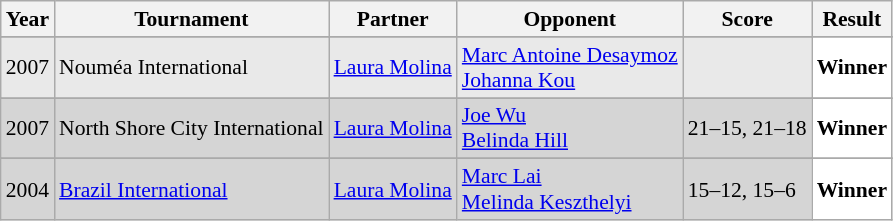<table class="sortable wikitable" style="font-size: 90%;">
<tr>
<th>Year</th>
<th>Tournament</th>
<th>Partner</th>
<th>Opponent</th>
<th>Score</th>
<th>Result</th>
</tr>
<tr>
</tr>
<tr style="background:#E9E9E9">
<td align="center">2007</td>
<td align="left">Nouméa International</td>
<td align="left"> <a href='#'>Laura Molina</a></td>
<td align="left"> <a href='#'>Marc Antoine Desaymoz</a><br> <a href='#'>Johanna Kou</a></td>
<td align="left"></td>
<td style="text-align:left; background:white"> <strong>Winner</strong></td>
</tr>
<tr>
</tr>
<tr style="background:#D5D5D5">
<td align="center">2007</td>
<td align="left">North Shore City International</td>
<td align="left"> <a href='#'>Laura Molina</a></td>
<td align="left"> <a href='#'>Joe Wu</a><br> <a href='#'>Belinda Hill</a></td>
<td align="left">21–15, 21–18</td>
<td style="text-align:left; background:white"> <strong>Winner</strong></td>
</tr>
<tr>
</tr>
<tr style="background:#D5D5D5">
<td align="center">2004</td>
<td align="left"><a href='#'>Brazil International</a></td>
<td align="left"> <a href='#'>Laura Molina</a></td>
<td align="left"> <a href='#'>Marc Lai</a><br> <a href='#'>Melinda Keszthelyi</a></td>
<td align="left">15–12, 15–6</td>
<td style="text-align:left; background:white"> <strong>Winner</strong></td>
</tr>
</table>
